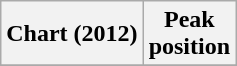<table class="wikitable plainrowheaders" style="text-align:center">
<tr>
<th scope="col">Chart (2012)</th>
<th scope="col">Peak<br> position</th>
</tr>
<tr>
</tr>
</table>
